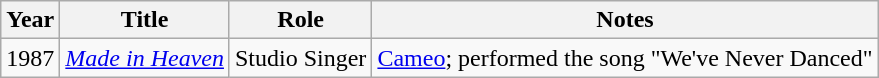<table class="wikitable sortable">
<tr>
<th>Year</th>
<th>Title</th>
<th>Role</th>
<th class="unsortable">Notes</th>
</tr>
<tr>
<td>1987</td>
<td><em><a href='#'>Made in Heaven</a></em></td>
<td>Studio Singer</td>
<td><a href='#'>Cameo</a>; performed the song "We've Never Danced"</td>
</tr>
</table>
